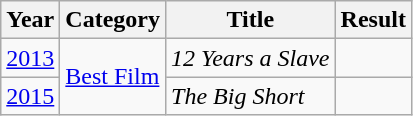<table class="wikitable" style="font-size: 100%">
<tr>
<th>Year</th>
<th>Category</th>
<th>Title</th>
<th>Result</th>
</tr>
<tr>
<td style="text-align:center;"><a href='#'>2013</a></td>
<td rowspan="2"><a href='#'>Best Film</a></td>
<td><em>12 Years a Slave</em></td>
<td></td>
</tr>
<tr>
<td style="text-align:center;"><a href='#'>2015</a></td>
<td><em>The Big Short</em></td>
<td></td>
</tr>
</table>
